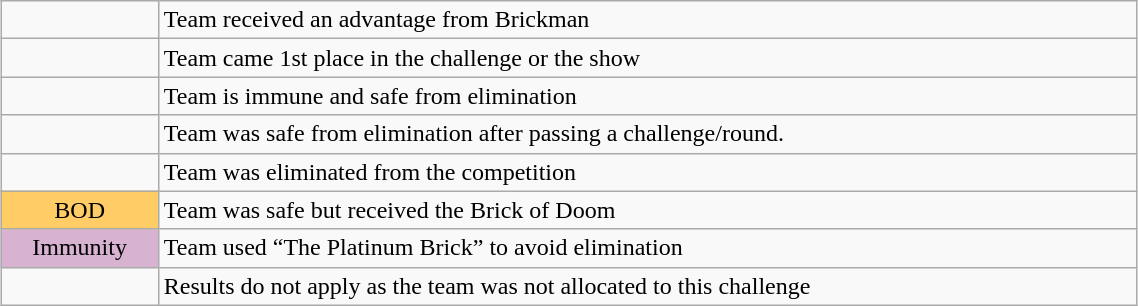<table class="wikitable" style="margin: auto; text-align: left; line-height:18px; width:60%">
<tr>
<td></td>
<td>Team received an advantage from Brickman</td>
</tr>
<tr>
<td></td>
<td>Team came 1st place in the challenge or the show</td>
</tr>
<tr>
<td></td>
<td>Team is immune and safe from elimination</td>
</tr>
<tr>
<td></td>
<td>Team was safe from elimination after passing a challenge/round.</td>
</tr>
<tr>
<td></td>
<td>Team was eliminated from the competition</td>
</tr>
<tr>
<td style="text-align:center; background:#FFCC66">BOD</td>
<td>Team was safe but received the Brick of Doom</td>
</tr>
<tr>
<td style="text-align:center; background:#D8B2D1">Immunity</td>
<td>Team used “The Platinum Brick” to avoid elimination</td>
</tr>
<tr>
<td></td>
<td>Results do not apply as the team was not allocated to this challenge</td>
</tr>
</table>
